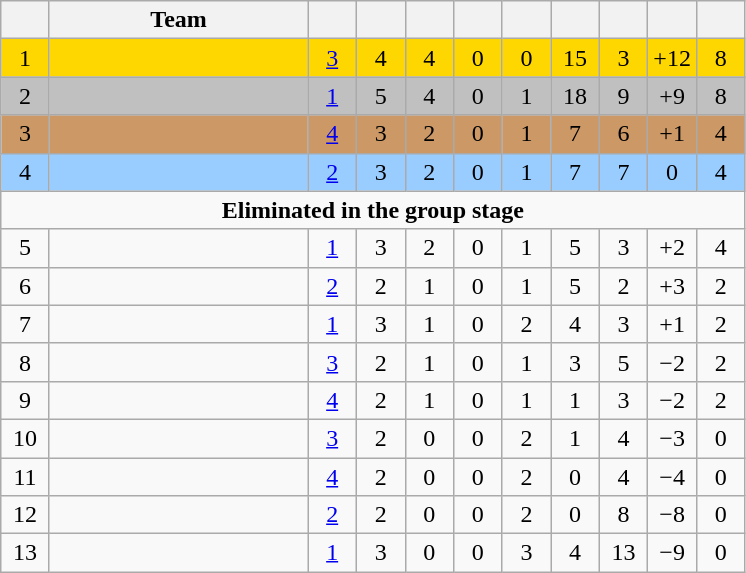<table class="wikitable" style="text-align:center">
<tr>
<th width=25></th>
<th width=165>Team</th>
<th width=25></th>
<th width=25></th>
<th width=25></th>
<th width=25></th>
<th width=25></th>
<th width=25></th>
<th width=25></th>
<th width=25></th>
<th width=25></th>
</tr>
<tr style="background:gold">
<td>1</td>
<td style="text-align:left"></td>
<td><a href='#'>3</a></td>
<td>4</td>
<td>4</td>
<td>0</td>
<td>0</td>
<td>15</td>
<td>3</td>
<td>+12</td>
<td>8</td>
</tr>
<tr style="background:silver">
<td>2</td>
<td style="text-align:left"></td>
<td><a href='#'>1</a></td>
<td>5</td>
<td>4</td>
<td>0</td>
<td>1</td>
<td>18</td>
<td>9</td>
<td>+9</td>
<td>8</td>
</tr>
<tr style="background:#c96">
<td>3</td>
<td style="text-align:left"></td>
<td><a href='#'>4</a></td>
<td>3</td>
<td>2</td>
<td>0</td>
<td>1</td>
<td>7</td>
<td>6</td>
<td>+1</td>
<td>4</td>
</tr>
<tr style="background:#9acdff">
<td>4</td>
<td style="text-align:left"></td>
<td><a href='#'>2</a></td>
<td>3</td>
<td>2</td>
<td>0</td>
<td>1</td>
<td>7</td>
<td>7</td>
<td>0</td>
<td>4</td>
</tr>
<tr>
<td colspan="11"><strong>Eliminated in the group stage</strong></td>
</tr>
<tr>
<td>5</td>
<td style="text-align:left"></td>
<td><a href='#'>1</a></td>
<td>3</td>
<td>2</td>
<td>0</td>
<td>1</td>
<td>5</td>
<td>3</td>
<td>+2</td>
<td>4</td>
</tr>
<tr>
<td>6</td>
<td style="text-align:left"></td>
<td><a href='#'>2</a></td>
<td>2</td>
<td>1</td>
<td>0</td>
<td>1</td>
<td>5</td>
<td>2</td>
<td>+3</td>
<td>2</td>
</tr>
<tr>
<td>7</td>
<td style="text-align:left"></td>
<td><a href='#'>1</a></td>
<td>3</td>
<td>1</td>
<td>0</td>
<td>2</td>
<td>4</td>
<td>3</td>
<td>+1</td>
<td>2</td>
</tr>
<tr>
<td>8</td>
<td style="text-align:left"></td>
<td><a href='#'>3</a></td>
<td>2</td>
<td>1</td>
<td>0</td>
<td>1</td>
<td>3</td>
<td>5</td>
<td>−2</td>
<td>2</td>
</tr>
<tr>
<td>9</td>
<td style="text-align:left"></td>
<td><a href='#'>4</a></td>
<td>2</td>
<td>1</td>
<td>0</td>
<td>1</td>
<td>1</td>
<td>3</td>
<td>−2</td>
<td>2</td>
</tr>
<tr>
<td>10</td>
<td style="text-align:left"></td>
<td><a href='#'>3</a></td>
<td>2</td>
<td>0</td>
<td>0</td>
<td>2</td>
<td>1</td>
<td>4</td>
<td>−3</td>
<td>0</td>
</tr>
<tr>
<td>11</td>
<td style="text-align:left"></td>
<td><a href='#'>4</a></td>
<td>2</td>
<td>0</td>
<td>0</td>
<td>2</td>
<td>0</td>
<td>4</td>
<td>−4</td>
<td>0</td>
</tr>
<tr>
<td>12</td>
<td style="text-align:left"></td>
<td><a href='#'>2</a></td>
<td>2</td>
<td>0</td>
<td>0</td>
<td>2</td>
<td>0</td>
<td>8</td>
<td>−8</td>
<td>0</td>
</tr>
<tr>
<td>13</td>
<td style="text-align:left"></td>
<td><a href='#'>1</a></td>
<td>3</td>
<td>0</td>
<td>0</td>
<td>3</td>
<td>4</td>
<td>13</td>
<td>−9</td>
<td>0</td>
</tr>
</table>
